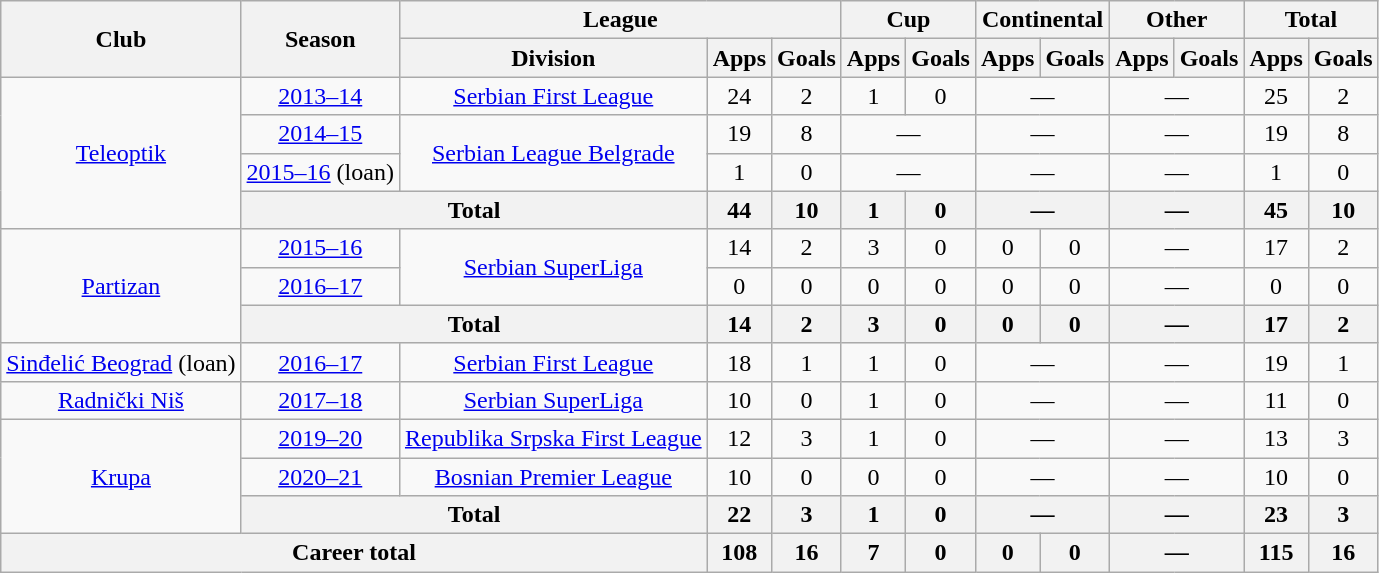<table class="wikitable" style="text-align:center">
<tr>
<th rowspan="2">Club</th>
<th rowspan="2">Season</th>
<th colspan="3">League</th>
<th colspan="2">Cup</th>
<th colspan="2">Continental</th>
<th colspan="2">Other</th>
<th colspan="2">Total</th>
</tr>
<tr>
<th>Division</th>
<th>Apps</th>
<th>Goals</th>
<th>Apps</th>
<th>Goals</th>
<th>Apps</th>
<th>Goals</th>
<th>Apps</th>
<th>Goals</th>
<th>Apps</th>
<th>Goals</th>
</tr>
<tr>
<td rowspan="4"><a href='#'>Teleoptik</a></td>
<td><a href='#'>2013–14</a></td>
<td><a href='#'>Serbian First League</a></td>
<td>24</td>
<td>2</td>
<td>1</td>
<td>0</td>
<td colspan="2">—</td>
<td colspan="2">—</td>
<td>25</td>
<td>2</td>
</tr>
<tr>
<td><a href='#'>2014–15</a></td>
<td rowspan=2><a href='#'>Serbian League Belgrade</a></td>
<td>19</td>
<td>8</td>
<td colspan="2">—</td>
<td colspan="2">—</td>
<td colspan="2">—</td>
<td>19</td>
<td>8</td>
</tr>
<tr>
<td><a href='#'>2015–16</a> (loan)</td>
<td>1</td>
<td>0</td>
<td colspan="2">—</td>
<td colspan="2">—</td>
<td colspan="2">—</td>
<td>1</td>
<td>0</td>
</tr>
<tr>
<th colspan="2">Total</th>
<th>44</th>
<th>10</th>
<th>1</th>
<th>0</th>
<th colspan="2">—</th>
<th colspan="2">—</th>
<th>45</th>
<th>10</th>
</tr>
<tr>
<td rowspan="3"><a href='#'>Partizan</a></td>
<td><a href='#'>2015–16</a></td>
<td rowspan=2><a href='#'>Serbian SuperLiga</a></td>
<td>14</td>
<td>2</td>
<td>3</td>
<td>0</td>
<td>0</td>
<td>0</td>
<td colspan="2">—</td>
<td>17</td>
<td>2</td>
</tr>
<tr>
<td><a href='#'>2016–17</a></td>
<td>0</td>
<td>0</td>
<td>0</td>
<td>0</td>
<td>0</td>
<td>0</td>
<td colspan="2">—</td>
<td>0</td>
<td>0</td>
</tr>
<tr>
<th colspan="2">Total</th>
<th>14</th>
<th>2</th>
<th>3</th>
<th>0</th>
<th>0</th>
<th>0</th>
<th colspan="2">—</th>
<th>17</th>
<th>2</th>
</tr>
<tr>
<td><a href='#'>Sinđelić Beograd</a> (loan)</td>
<td><a href='#'>2016–17</a></td>
<td><a href='#'>Serbian First League</a></td>
<td>18</td>
<td>1</td>
<td>1</td>
<td>0</td>
<td colspan="2">—</td>
<td colspan="2">—</td>
<td>19</td>
<td>1</td>
</tr>
<tr>
<td><a href='#'>Radnički Niš</a></td>
<td><a href='#'>2017–18</a></td>
<td><a href='#'>Serbian SuperLiga</a></td>
<td>10</td>
<td>0</td>
<td>1</td>
<td>0</td>
<td colspan="2">—</td>
<td colspan="2">—</td>
<td>11</td>
<td>0</td>
</tr>
<tr>
<td rowspan="3"><a href='#'>Krupa</a></td>
<td><a href='#'>2019–20</a></td>
<td><a href='#'>Republika Srpska First League</a></td>
<td>12</td>
<td>3</td>
<td>1</td>
<td>0</td>
<td colspan="2">—</td>
<td colspan="2">—</td>
<td>13</td>
<td>3</td>
</tr>
<tr>
<td><a href='#'>2020–21</a></td>
<td><a href='#'>Bosnian Premier League</a></td>
<td>10</td>
<td>0</td>
<td>0</td>
<td>0</td>
<td colspan="2">—</td>
<td colspan="2">—</td>
<td>10</td>
<td>0</td>
</tr>
<tr>
<th colspan="2">Total</th>
<th>22</th>
<th>3</th>
<th>1</th>
<th>0</th>
<th colspan="2">—</th>
<th colspan="2">—</th>
<th>23</th>
<th>3</th>
</tr>
<tr>
<th colspan="3">Career total</th>
<th>108</th>
<th>16</th>
<th>7</th>
<th>0</th>
<th>0</th>
<th>0</th>
<th colspan="2">—</th>
<th>115</th>
<th>16</th>
</tr>
</table>
